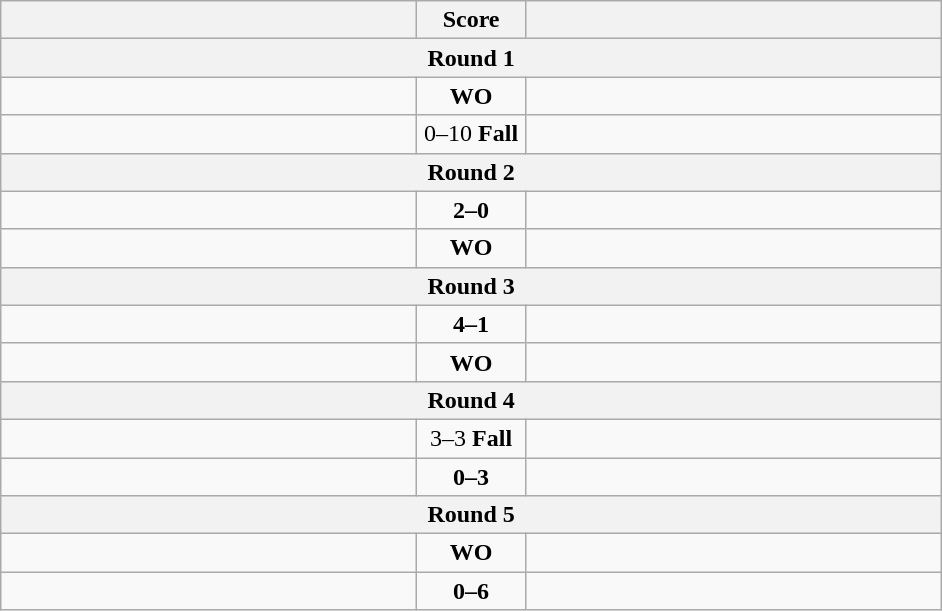<table class="wikitable" style="text-align: left;">
<tr>
<th align="right" width="270"></th>
<th width="65">Score</th>
<th align="left" width="270"></th>
</tr>
<tr>
<th colspan="3">Round 1</th>
</tr>
<tr>
<td><strong></strong></td>
<td align=center><strong>WO</strong></td>
<td></td>
</tr>
<tr>
<td></td>
<td align=center>0–10 <strong>Fall</strong></td>
<td><strong></strong></td>
</tr>
<tr>
<th colspan="3">Round 2</th>
</tr>
<tr>
<td><strong></strong></td>
<td align=center><strong>2–0</strong></td>
<td></td>
</tr>
<tr>
<td></td>
<td align=center><strong>WO</strong></td>
<td><strong></strong></td>
</tr>
<tr>
<th colspan="3">Round 3</th>
</tr>
<tr>
<td><strong></strong></td>
<td align=center><strong>4–1</strong></td>
<td></td>
</tr>
<tr>
<td></td>
<td align=center><strong>WO</strong></td>
<td><strong></strong></td>
</tr>
<tr>
<th colspan="3">Round 4</th>
</tr>
<tr>
<td></td>
<td align=center>3–3 <strong>Fall</strong></td>
<td><strong></strong></td>
</tr>
<tr>
<td></td>
<td align=center><strong>0–3</strong></td>
<td><strong></strong></td>
</tr>
<tr>
<th colspan="3">Round 5</th>
</tr>
<tr>
<td></td>
<td align=center><strong>WO</strong></td>
<td><strong></strong></td>
</tr>
<tr>
<td></td>
<td align=center><strong>0–6</strong></td>
<td><strong></strong></td>
</tr>
</table>
